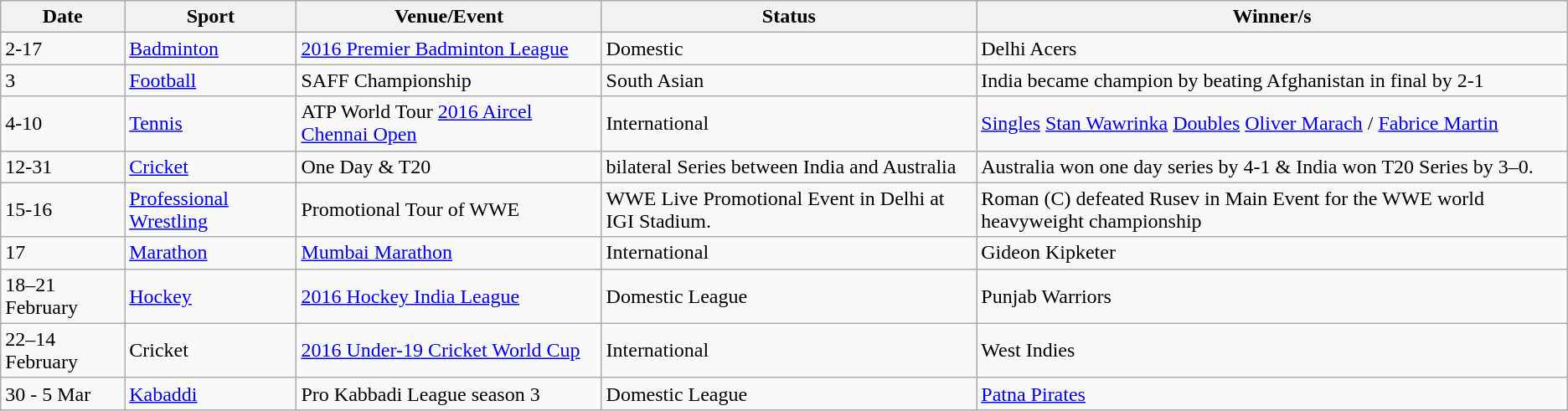<table class="wikitable sortable">
<tr>
<th>Date</th>
<th>Sport</th>
<th>Venue/Event</th>
<th>Status</th>
<th>Winner/s</th>
</tr>
<tr>
<td>2-17</td>
<td><a href='#'>Badminton</a></td>
<td><a href='#'>2016 Premier Badminton League</a></td>
<td>Domestic</td>
<td>Delhi Acers</td>
</tr>
<tr>
<td>3</td>
<td><a href='#'>Football</a></td>
<td>SAFF Championship</td>
<td>South Asian</td>
<td>India became champion by beating Afghanistan in final by 2-1</td>
</tr>
<tr>
<td>4-10</td>
<td><a href='#'>Tennis</a></td>
<td>ATP World Tour <a href='#'>2016 Aircel Chennai Open</a></td>
<td>International</td>
<td><a href='#'>Singles</a>  <a href='#'>Stan Wawrinka</a> <a href='#'>Doubles</a>  <a href='#'>Oliver Marach</a> /  <a href='#'>Fabrice Martin</a></td>
</tr>
<tr>
<td>12-31</td>
<td><a href='#'>Cricket</a></td>
<td>One Day & T20</td>
<td>bilateral Series between India and Australia</td>
<td>Australia won one day series by 4-1 & India won T20 Series by 3–0.</td>
</tr>
<tr>
<td>15-16</td>
<td><a href='#'>Professional Wrestling</a></td>
<td>Promotional Tour of WWE</td>
<td>WWE Live Promotional Event in Delhi at IGI Stadium.</td>
<td>Roman (C) defeated Rusev in Main Event for the WWE world heavyweight championship</td>
</tr>
<tr>
<td>17</td>
<td><a href='#'>Marathon</a></td>
<td><a href='#'>Mumbai Marathon</a></td>
<td>International</td>
<td>Gideon Kipketer</td>
</tr>
<tr>
<td>18–21 February</td>
<td><a href='#'>Hockey</a></td>
<td><a href='#'>2016 Hockey India League</a></td>
<td>Domestic League</td>
<td>Punjab Warriors</td>
</tr>
<tr>
<td>22–14 February</td>
<td>Cricket</td>
<td><a href='#'>2016 Under-19 Cricket World Cup</a></td>
<td>International</td>
<td>West Indies</td>
</tr>
<tr>
<td>30 - 5 Mar</td>
<td><a href='#'>Kabaddi</a></td>
<td>Pro Kabbadi League season 3</td>
<td>Domestic League</td>
<td><a href='#'>Patna Pirates</a></td>
</tr>
</table>
